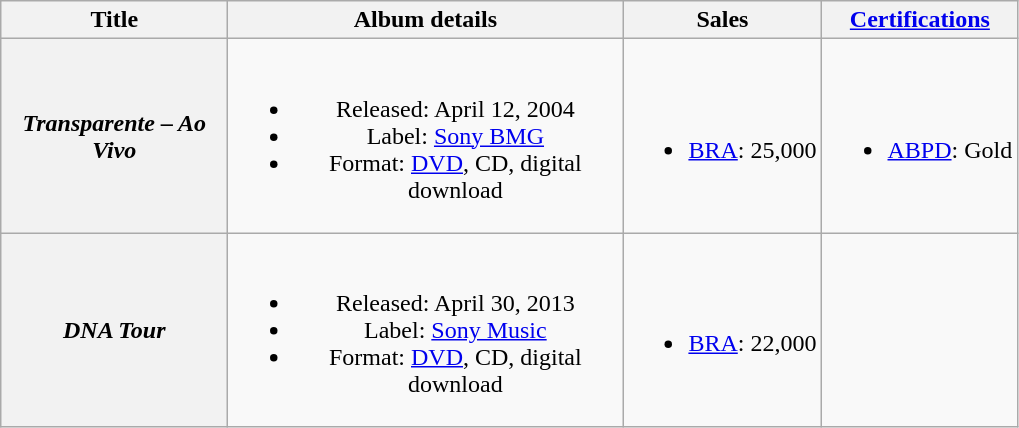<table class="wikitable plainrowheaders" style="text-align:center;" border="1">
<tr>
<th scope="col" style="width:9em;">Title</th>
<th scope="col" style="width:16em;">Album details</th>
<th scope="col">Sales</th>
<th scope="col"><a href='#'>Certifications</a></th>
</tr>
<tr>
<th scope="row"><em>Transparente – Ao Vivo</em></th>
<td><br><ul><li>Released: April 12, 2004</li><li>Label: <a href='#'>Sony BMG</a></li><li>Format: <a href='#'>DVD</a>, CD, digital download</li></ul></td>
<td><br><ul><li><a href='#'>BRA</a>: 25,000</li></ul></td>
<td><br><ul><li><a href='#'>ABPD</a>: Gold</li></ul></td>
</tr>
<tr>
<th scope="row"><em>DNA Tour</em></th>
<td><br><ul><li>Released: April 30, 2013</li><li>Label: <a href='#'>Sony Music</a></li><li>Format: <a href='#'>DVD</a>, CD, digital download</li></ul></td>
<td><br><ul><li><a href='#'>BRA</a>: 22,000</li></ul></td>
<td></td>
</tr>
</table>
